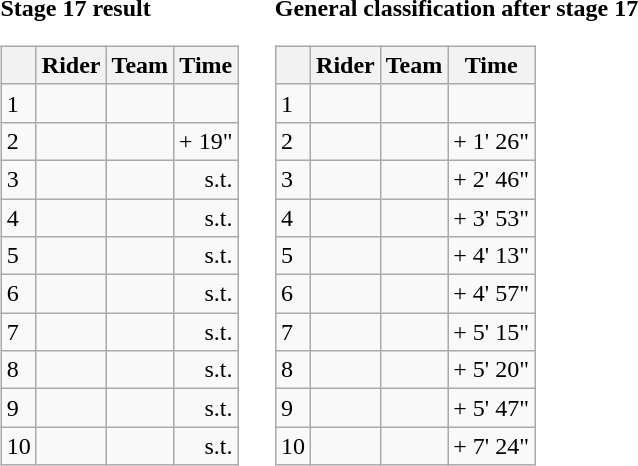<table>
<tr>
<td><strong>Stage 17 result</strong><br><table class="wikitable">
<tr>
<th></th>
<th>Rider</th>
<th>Team</th>
<th>Time</th>
</tr>
<tr>
<td>1</td>
<td></td>
<td></td>
<td align="right"></td>
</tr>
<tr>
<td>2</td>
<td></td>
<td></td>
<td align="right">+ 19"</td>
</tr>
<tr>
<td>3</td>
<td></td>
<td></td>
<td align="right">s.t.</td>
</tr>
<tr>
<td>4</td>
<td></td>
<td></td>
<td align="right">s.t.</td>
</tr>
<tr>
<td>5</td>
<td></td>
<td></td>
<td align="right">s.t.</td>
</tr>
<tr>
<td>6</td>
<td></td>
<td></td>
<td align="right">s.t.</td>
</tr>
<tr>
<td>7</td>
<td></td>
<td></td>
<td align="right">s.t.</td>
</tr>
<tr>
<td>8</td>
<td></td>
<td></td>
<td align="right">s.t.</td>
</tr>
<tr>
<td>9</td>
<td></td>
<td></td>
<td align="right">s.t.</td>
</tr>
<tr>
<td>10</td>
<td></td>
<td></td>
<td align="right">s.t.</td>
</tr>
</table>
</td>
<td></td>
<td><strong>General classification after stage 17</strong><br><table class="wikitable">
<tr>
<th></th>
<th>Rider</th>
<th>Team</th>
<th>Time</th>
</tr>
<tr>
<td>1</td>
<td> </td>
<td></td>
<td align="right"></td>
</tr>
<tr>
<td>2</td>
<td></td>
<td></td>
<td align="right">+ 1' 26"</td>
</tr>
<tr>
<td>3</td>
<td></td>
<td></td>
<td align="right">+ 2' 46"</td>
</tr>
<tr>
<td>4</td>
<td></td>
<td></td>
<td align="right">+ 3' 53"</td>
</tr>
<tr>
<td>5</td>
<td></td>
<td></td>
<td align="right">+ 4' 13"</td>
</tr>
<tr>
<td>6</td>
<td></td>
<td></td>
<td align="right">+ 4' 57"</td>
</tr>
<tr>
<td>7</td>
<td> </td>
<td></td>
<td align="right">+ 5' 15"</td>
</tr>
<tr>
<td>8</td>
<td></td>
<td></td>
<td align="right">+ 5' 20"</td>
</tr>
<tr>
<td>9</td>
<td></td>
<td></td>
<td align="right">+ 5' 47"</td>
</tr>
<tr>
<td>10</td>
<td></td>
<td></td>
<td align="right">+ 7' 24"</td>
</tr>
</table>
</td>
</tr>
</table>
